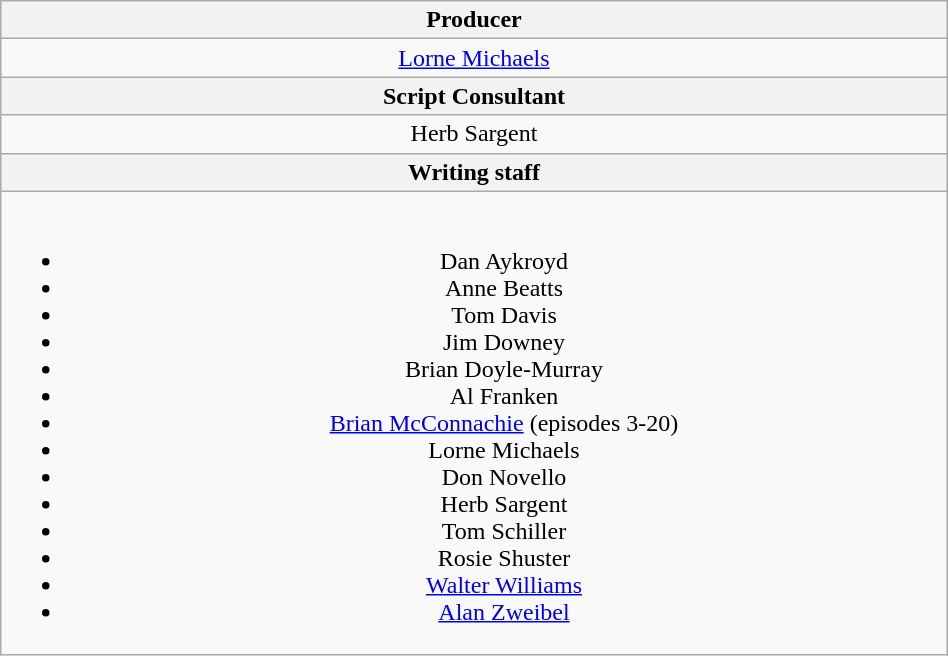<table class="wikitable plainrowheaders"  style="text-align:center; width:50%;">
<tr>
<th><strong>Producer</strong></th>
</tr>
<tr>
<td><a href='#'>Lorne Michaels</a></td>
</tr>
<tr>
<th><strong>Script Consultant</strong></th>
</tr>
<tr>
<td>Herb Sargent</td>
</tr>
<tr>
<th><strong>Writing staff</strong></th>
</tr>
<tr>
<td><br><ul><li>Dan Aykroyd</li><li>Anne Beatts</li><li>Tom Davis</li><li>Jim Downey</li><li>Brian Doyle-Murray</li><li>Al Franken</li><li><a href='#'>Brian McConnachie</a> (episodes 3-20)</li><li>Lorne Michaels</li><li>Don Novello</li><li>Herb Sargent</li><li>Tom Schiller</li><li>Rosie Shuster</li><li><a href='#'>Walter Williams</a></li><li><a href='#'>Alan Zweibel</a></li></ul></td>
</tr>
</table>
